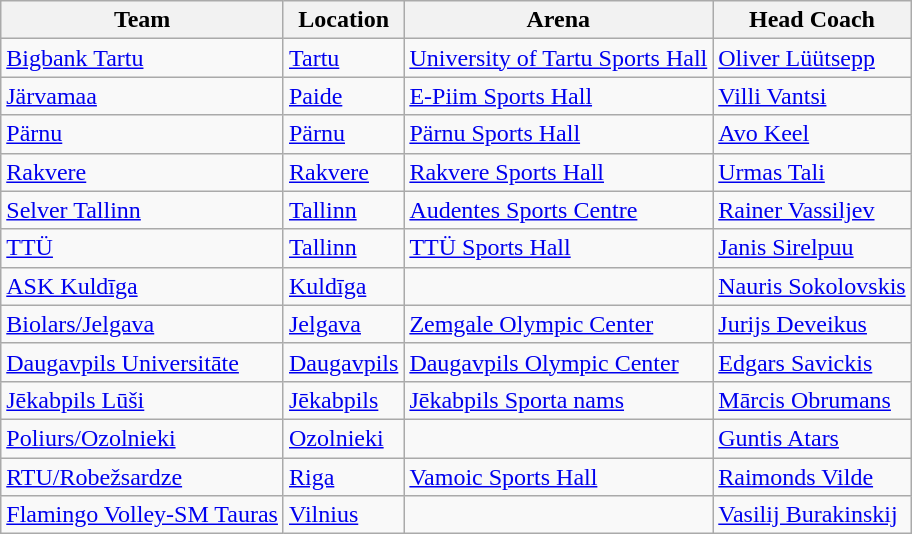<table class="wikitable sortable">
<tr>
<th>Team</th>
<th>Location</th>
<th>Arena</th>
<th>Head Coach</th>
</tr>
<tr>
<td> <a href='#'>Bigbank Tartu</a></td>
<td><a href='#'>Tartu</a></td>
<td><a href='#'>University of Tartu Sports Hall</a></td>
<td> <a href='#'>Oliver Lüütsepp</a></td>
</tr>
<tr>
<td> <a href='#'>Järvamaa</a></td>
<td><a href='#'>Paide</a></td>
<td><a href='#'>E-Piim Sports Hall</a></td>
<td> <a href='#'>Villi Vantsi</a></td>
</tr>
<tr>
<td> <a href='#'>Pärnu</a></td>
<td><a href='#'>Pärnu</a></td>
<td><a href='#'>Pärnu Sports Hall</a></td>
<td> <a href='#'>Avo Keel</a></td>
</tr>
<tr>
<td> <a href='#'>Rakvere</a></td>
<td><a href='#'>Rakvere</a></td>
<td><a href='#'>Rakvere Sports Hall</a></td>
<td> <a href='#'>Urmas Tali</a></td>
</tr>
<tr>
<td> <a href='#'>Selver Tallinn</a></td>
<td><a href='#'>Tallinn</a></td>
<td><a href='#'>Audentes Sports Centre</a></td>
<td> <a href='#'>Rainer Vassiljev</a></td>
</tr>
<tr>
<td> <a href='#'>TTÜ</a></td>
<td><a href='#'>Tallinn</a></td>
<td><a href='#'>TTÜ Sports Hall</a></td>
<td> <a href='#'>Janis Sirelpuu</a></td>
</tr>
<tr>
<td> <a href='#'>ASK Kuldīga</a></td>
<td><a href='#'>Kuldīga</a></td>
<td></td>
<td> <a href='#'>Nauris Sokolovskis</a></td>
</tr>
<tr>
<td> <a href='#'>Biolars/Jelgava</a></td>
<td><a href='#'>Jelgava</a></td>
<td><a href='#'>Zemgale Olympic Center</a></td>
<td> <a href='#'>Jurijs Deveikus</a></td>
</tr>
<tr>
<td> <a href='#'>Daugavpils Universitāte</a></td>
<td><a href='#'>Daugavpils</a></td>
<td><a href='#'>Daugavpils Olympic Center</a></td>
<td> <a href='#'>Edgars Savickis</a></td>
</tr>
<tr>
<td> <a href='#'>Jēkabpils Lūši</a></td>
<td><a href='#'>Jēkabpils</a></td>
<td><a href='#'>Jēkabpils Sporta nams</a></td>
<td> <a href='#'>Mārcis Obrumans</a></td>
</tr>
<tr>
<td> <a href='#'>Poliurs/Ozolnieki</a></td>
<td><a href='#'>Ozolnieki</a></td>
<td></td>
<td> <a href='#'>Guntis Atars</a></td>
</tr>
<tr>
<td> <a href='#'>RTU/Robežsardze</a></td>
<td><a href='#'>Riga</a></td>
<td><a href='#'>Vamoic Sports Hall</a></td>
<td> <a href='#'>Raimonds Vilde</a></td>
</tr>
<tr>
<td> <a href='#'>Flamingo Volley-SM Tauras</a></td>
<td><a href='#'>Vilnius</a></td>
<td></td>
<td> <a href='#'>Vasilij Burakinskij</a></td>
</tr>
</table>
